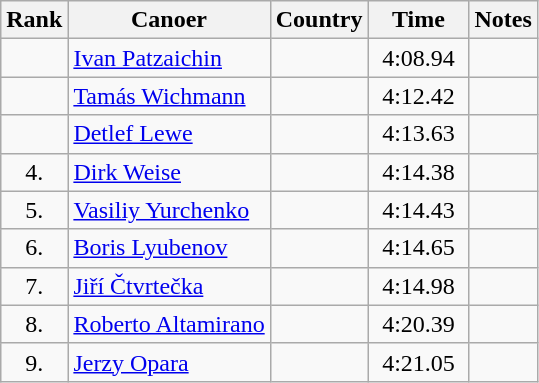<table class="wikitable sortable" style="text-align:center">
<tr>
<th>Rank</th>
<th>Canoer</th>
<th>Country</th>
<th>Time</th>
<th>Notes</th>
</tr>
<tr>
<td></td>
<td align=left athlete><a href='#'>Ivan Patzaichin</a></td>
<td align=left athlete></td>
<td width=60>4:08.94</td>
<td></td>
</tr>
<tr>
<td></td>
<td align=left athlete><a href='#'>Tamás Wichmann</a></td>
<td align=left athlete></td>
<td>4:12.42</td>
<td></td>
</tr>
<tr>
<td></td>
<td align=left athlete><a href='#'>Detlef Lewe</a></td>
<td align=left athlete></td>
<td>4:13.63</td>
<td></td>
</tr>
<tr>
<td>4.</td>
<td align=left athlete><a href='#'>Dirk Weise</a></td>
<td align=left athlete></td>
<td>4:14.38</td>
<td></td>
</tr>
<tr>
<td>5.</td>
<td align=left athlete><a href='#'>Vasiliy Yurchenko</a></td>
<td align=left athlete></td>
<td>4:14.43</td>
<td></td>
</tr>
<tr>
<td>6.</td>
<td align=left athlete><a href='#'>Boris Lyubenov</a></td>
<td align=left athlete></td>
<td>4:14.65</td>
<td></td>
</tr>
<tr>
<td>7.</td>
<td align=left athlete><a href='#'>Jiří Čtvrtečka</a></td>
<td align=left athlete></td>
<td>4:14.98</td>
<td></td>
</tr>
<tr>
<td>8.</td>
<td align=left athlete><a href='#'>Roberto Altamirano</a></td>
<td align=left athlete></td>
<td>4:20.39</td>
<td></td>
</tr>
<tr>
<td>9.</td>
<td align=left athlete><a href='#'>Jerzy Opara</a></td>
<td align=left athlete></td>
<td>4:21.05</td>
<td></td>
</tr>
</table>
